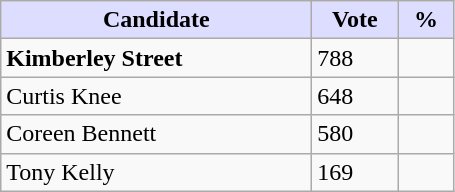<table class="wikitable">
<tr>
<th style="background:#ddf; width:200px;">Candidate </th>
<th style="background:#ddf; width:50px;">Vote</th>
<th style="background:#ddf; width:30px;">%</th>
</tr>
<tr>
<td><strong>Kimberley Street</strong></td>
<td>788</td>
<td></td>
</tr>
<tr>
<td>Curtis Knee</td>
<td>648</td>
<td></td>
</tr>
<tr>
<td>Coreen Bennett</td>
<td>580</td>
<td></td>
</tr>
<tr>
<td>Tony Kelly</td>
<td>169</td>
<td></td>
</tr>
</table>
